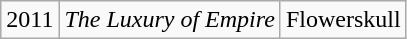<table class="wikitable">
<tr>
<td>2011</td>
<td><em>The Luxury of Empire</em></td>
<td>Flowerskull</td>
</tr>
</table>
